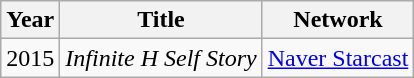<table class="wikitable" border="1">
<tr>
<th>Year</th>
<th>Title</th>
<th>Network</th>
</tr>
<tr>
<td>2015</td>
<td><em>Infinite H Self Story</em></td>
<td><a href='#'> Naver Starcast</a></td>
</tr>
</table>
